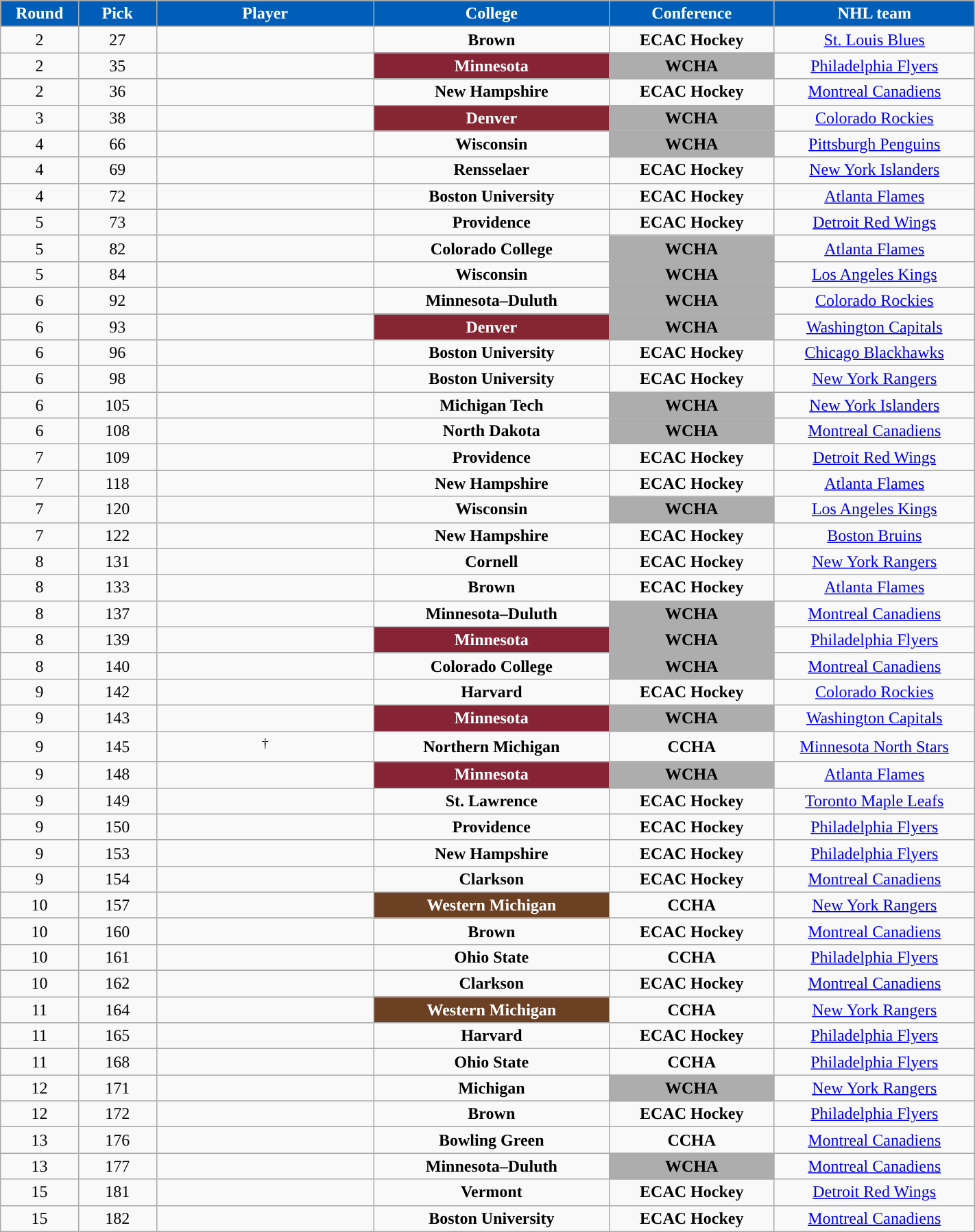<table class="wikitable sortable" width="75%">
<tr>
<th style="color:white; background-color:#005EB8; width: 4em;">Round</th>
<th style="color:white; background-color:#005EB8; width: 4em;">Pick</th>
<th style="color:white; background-color:#005EB8; width: 12em;">Player</th>
<th style="color:white; background-color:#005EB8; width: 13em;">College</th>
<th style="color:white; background-color:#005EB8; width: 9em;">Conference</th>
<th style="color:white; background-color:#005EB8; width: 11em;">NHL team</th>
</tr>
<tr align="center" bgcolor="">
<td>2</td>
<td>27</td>
<td></td>
<td><strong>Brown</strong></td>
<td><strong>ECAC Hockey</strong></td>
<td><a href='#'>St. Louis Blues</a></td>
</tr>
<tr align="center" bgcolor="">
<td>2</td>
<td>35</td>
<td></td>
<td style="color:white; background:#862334; "><strong>Minnesota</strong></td>
<td style="color:black; background:#ADADAD; "><strong>WCHA</strong></td>
<td><a href='#'>Philadelphia Flyers</a></td>
</tr>
<tr align="center" bgcolor="">
<td>2</td>
<td>36</td>
<td></td>
<td><strong>New Hampshire</strong></td>
<td><strong>ECAC Hockey</strong></td>
<td><a href='#'>Montreal Canadiens</a></td>
</tr>
<tr align="center" bgcolor="">
<td>3</td>
<td>38</td>
<td></td>
<td style="color:white; background:#862633; "><strong>Denver</strong></td>
<td style="color:black; background:#ADADAD; "><strong>WCHA</strong></td>
<td><a href='#'>Colorado Rockies</a></td>
</tr>
<tr align="center" bgcolor="">
<td>4</td>
<td>66</td>
<td></td>
<td><strong>Wisconsin</strong></td>
<td style="color:black; background:#ADADAD; "><strong>WCHA</strong></td>
<td><a href='#'>Pittsburgh Penguins</a></td>
</tr>
<tr align="center" bgcolor="">
<td>4</td>
<td>69</td>
<td></td>
<td><strong>Rensselaer</strong></td>
<td><strong>ECAC Hockey</strong></td>
<td><a href='#'>New York Islanders</a></td>
</tr>
<tr align="center" bgcolor="">
<td>4</td>
<td>72</td>
<td></td>
<td><strong>Boston University</strong></td>
<td><strong>ECAC Hockey</strong></td>
<td><a href='#'>Atlanta Flames</a></td>
</tr>
<tr align="center" bgcolor="">
<td>5</td>
<td>73</td>
<td></td>
<td><strong>Providence</strong></td>
<td><strong>ECAC Hockey</strong></td>
<td><a href='#'>Detroit Red Wings</a></td>
</tr>
<tr align="center" bgcolor="">
<td>5</td>
<td>82</td>
<td></td>
<td><strong>Colorado College</strong></td>
<td style="color:black; background:#ADADAD; "><strong>WCHA</strong></td>
<td><a href='#'>Atlanta Flames</a></td>
</tr>
<tr align="center" bgcolor="">
<td>5</td>
<td>84</td>
<td></td>
<td><strong>Wisconsin</strong></td>
<td style="color:black; background:#ADADAD; "><strong>WCHA</strong></td>
<td><a href='#'>Los Angeles Kings</a></td>
</tr>
<tr align="center" bgcolor="">
<td>6</td>
<td>92</td>
<td></td>
<td><strong>Minnesota–Duluth</strong></td>
<td style="color:black; background:#ADADAD; "><strong>WCHA</strong></td>
<td><a href='#'>Colorado Rockies</a></td>
</tr>
<tr align="center" bgcolor="">
<td>6</td>
<td>93</td>
<td></td>
<td style="color:white; background:#862633; "><strong>Denver</strong></td>
<td style="color:black; background:#ADADAD; "><strong>WCHA</strong></td>
<td><a href='#'>Washington Capitals</a></td>
</tr>
<tr align="center" bgcolor="">
<td>6</td>
<td>96</td>
<td></td>
<td><strong>Boston University</strong></td>
<td><strong>ECAC Hockey</strong></td>
<td><a href='#'>Chicago Blackhawks</a></td>
</tr>
<tr align="center" bgcolor="">
<td>6</td>
<td>98</td>
<td></td>
<td><strong>Boston University</strong></td>
<td><strong>ECAC Hockey</strong></td>
<td><a href='#'>New York Rangers</a></td>
</tr>
<tr align="center" bgcolor="">
<td>6</td>
<td>105</td>
<td></td>
<td><strong>Michigan Tech</strong></td>
<td style="color:black; background:#ADADAD; "><strong>WCHA</strong></td>
<td><a href='#'>New York Islanders</a></td>
</tr>
<tr align="center" bgcolor="">
<td>6</td>
<td>108</td>
<td></td>
<td><strong>North Dakota</strong></td>
<td style="color:black; background:#ADADAD; "><strong>WCHA</strong></td>
<td><a href='#'>Montreal Canadiens</a></td>
</tr>
<tr align="center" bgcolor="">
<td>7</td>
<td>109</td>
<td></td>
<td><strong>Providence</strong></td>
<td><strong>ECAC Hockey</strong></td>
<td><a href='#'>Detroit Red Wings</a></td>
</tr>
<tr align="center" bgcolor="">
<td>7</td>
<td>118</td>
<td></td>
<td><strong>New Hampshire</strong></td>
<td><strong>ECAC Hockey</strong></td>
<td><a href='#'>Atlanta Flames</a></td>
</tr>
<tr align="center" bgcolor="">
<td>7</td>
<td>120</td>
<td></td>
<td><strong>Wisconsin</strong></td>
<td style="color:black; background:#ADADAD; "><strong>WCHA</strong></td>
<td><a href='#'>Los Angeles Kings</a></td>
</tr>
<tr align="center" bgcolor="">
<td>7</td>
<td>122</td>
<td></td>
<td><strong>New Hampshire</strong></td>
<td><strong>ECAC Hockey</strong></td>
<td><a href='#'>Boston Bruins</a></td>
</tr>
<tr align="center" bgcolor="">
<td>8</td>
<td>131</td>
<td></td>
<td><strong>Cornell</strong></td>
<td><strong>ECAC Hockey</strong></td>
<td><a href='#'>New York Rangers</a></td>
</tr>
<tr align="center" bgcolor="">
<td>8</td>
<td>133</td>
<td></td>
<td><strong>Brown</strong></td>
<td><strong>ECAC Hockey</strong></td>
<td><a href='#'>Atlanta Flames</a></td>
</tr>
<tr align="center" bgcolor="">
<td>8</td>
<td>137</td>
<td></td>
<td><strong>Minnesota–Duluth</strong></td>
<td style="color:black; background:#ADADAD; "><strong>WCHA</strong></td>
<td><a href='#'>Montreal Canadiens</a></td>
</tr>
<tr align="center" bgcolor="">
<td>8</td>
<td>139</td>
<td></td>
<td style="color:white; background:#862334; "><strong>Minnesota</strong></td>
<td style="color:black; background:#ADADAD; "><strong>WCHA</strong></td>
<td><a href='#'>Philadelphia Flyers</a></td>
</tr>
<tr align="center" bgcolor="">
<td>8</td>
<td>140</td>
<td></td>
<td><strong>Colorado College</strong></td>
<td style="color:black; background:#ADADAD; "><strong>WCHA</strong></td>
<td><a href='#'>Montreal Canadiens</a></td>
</tr>
<tr align="center" bgcolor="">
<td>9</td>
<td>142</td>
<td></td>
<td><strong>Harvard</strong></td>
<td><strong>ECAC Hockey</strong></td>
<td><a href='#'>Colorado Rockies</a></td>
</tr>
<tr align="center" bgcolor="">
<td>9</td>
<td>143</td>
<td></td>
<td style="color:white; background:#862334; "><strong>Minnesota</strong></td>
<td style="color:black; background:#ADADAD; "><strong>WCHA</strong></td>
<td><a href='#'>Washington Capitals</a></td>
</tr>
<tr align="center" bgcolor="">
<td>9</td>
<td>145</td>
<td> <sup>†</sup></td>
<td><strong>Northern Michigan</strong></td>
<td><strong>CCHA</strong></td>
<td><a href='#'>Minnesota North Stars</a></td>
</tr>
<tr align="center" bgcolor="">
<td>9</td>
<td>148</td>
<td></td>
<td style="color:white; background:#862334; "><strong>Minnesota</strong></td>
<td style="color:black; background:#ADADAD; "><strong>WCHA</strong></td>
<td><a href='#'>Atlanta Flames</a></td>
</tr>
<tr align="center" bgcolor="">
<td>9</td>
<td>149</td>
<td></td>
<td><strong>St. Lawrence</strong></td>
<td><strong>ECAC Hockey</strong></td>
<td><a href='#'>Toronto Maple Leafs</a></td>
</tr>
<tr align="center" bgcolor="">
<td>9</td>
<td>150</td>
<td></td>
<td><strong>Providence</strong></td>
<td><strong>ECAC Hockey</strong></td>
<td><a href='#'>Philadelphia Flyers</a></td>
</tr>
<tr align="center" bgcolor="">
<td>9</td>
<td>153</td>
<td></td>
<td><strong>New Hampshire</strong></td>
<td><strong>ECAC Hockey</strong></td>
<td><a href='#'>Philadelphia Flyers</a></td>
</tr>
<tr align="center" bgcolor="">
<td>9</td>
<td>154</td>
<td></td>
<td><strong>Clarkson</strong></td>
<td><strong>ECAC Hockey</strong></td>
<td><a href='#'>Montreal Canadiens</a></td>
</tr>
<tr align="center" bgcolor="">
<td>10</td>
<td>157</td>
<td></td>
<td style="color:white; background:#6C4023; "><strong>Western Michigan</strong></td>
<td><strong>CCHA</strong></td>
<td><a href='#'>New York Rangers</a></td>
</tr>
<tr align="center" bgcolor="">
<td>10</td>
<td>160</td>
<td></td>
<td><strong>Brown</strong></td>
<td><strong>ECAC Hockey</strong></td>
<td><a href='#'>Montreal Canadiens</a></td>
</tr>
<tr align="center" bgcolor="">
<td>10</td>
<td>161</td>
<td></td>
<td><strong>Ohio State</strong></td>
<td><strong>CCHA</strong></td>
<td><a href='#'>Philadelphia Flyers</a></td>
</tr>
<tr align="center" bgcolor="">
<td>10</td>
<td>162</td>
<td></td>
<td><strong>Clarkson</strong></td>
<td><strong>ECAC Hockey</strong></td>
<td><a href='#'>Montreal Canadiens</a></td>
</tr>
<tr align="center" bgcolor="">
<td>11</td>
<td>164</td>
<td></td>
<td style="color:white; background:#6C4023; "><strong>Western Michigan</strong></td>
<td><strong>CCHA</strong></td>
<td><a href='#'>New York Rangers</a></td>
</tr>
<tr align="center" bgcolor="">
<td>11</td>
<td>165</td>
<td></td>
<td><strong>Harvard</strong></td>
<td><strong>ECAC Hockey</strong></td>
<td><a href='#'>Philadelphia Flyers</a></td>
</tr>
<tr align="center" bgcolor="">
<td>11</td>
<td>168</td>
<td></td>
<td><strong>Ohio State</strong></td>
<td><strong>CCHA</strong></td>
<td><a href='#'>Philadelphia Flyers</a></td>
</tr>
<tr align="center" bgcolor="">
<td>12</td>
<td>171</td>
<td></td>
<td><strong>Michigan</strong></td>
<td style="color:black; background:#ADADAD; "><strong>WCHA</strong></td>
<td><a href='#'>New York Rangers</a></td>
</tr>
<tr align="center" bgcolor="">
<td>12</td>
<td>172</td>
<td></td>
<td><strong>Brown</strong></td>
<td><strong>ECAC Hockey</strong></td>
<td><a href='#'>Philadelphia Flyers</a></td>
</tr>
<tr align="center" bgcolor="">
<td>13</td>
<td>176</td>
<td></td>
<td><strong>Bowling Green</strong></td>
<td><strong>CCHA</strong></td>
<td><a href='#'>Montreal Canadiens</a></td>
</tr>
<tr align="center" bgcolor="">
<td>13</td>
<td>177</td>
<td></td>
<td><strong>Minnesota–Duluth</strong></td>
<td style="color:black; background:#ADADAD; "><strong>WCHA</strong></td>
<td><a href='#'>Montreal Canadiens</a></td>
</tr>
<tr align="center" bgcolor="">
<td>15</td>
<td>181</td>
<td></td>
<td><strong>Vermont</strong></td>
<td><strong>ECAC Hockey</strong></td>
<td><a href='#'>Detroit Red Wings</a></td>
</tr>
<tr align="center" bgcolor="">
<td>15</td>
<td>182</td>
<td></td>
<td><strong>Boston University</strong></td>
<td><strong>ECAC Hockey</strong></td>
<td><a href='#'>Montreal Canadiens</a></td>
</tr>
</table>
